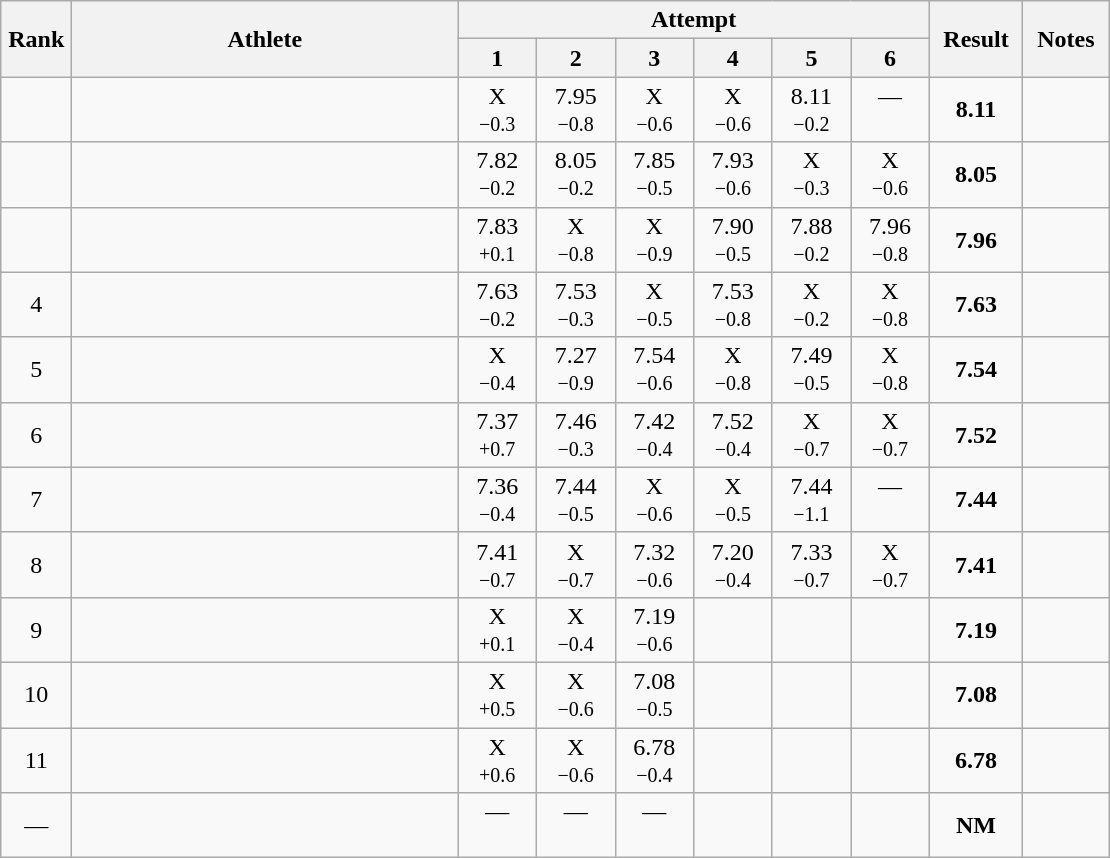<table class="wikitable" style="text-align:center">
<tr>
<th rowspan=2 width=40>Rank</th>
<th rowspan=2 width=250>Athlete</th>
<th colspan=6>Attempt</th>
<th rowspan=2 width=55>Result</th>
<th rowspan=2 width=50>Notes</th>
</tr>
<tr>
<th width=45>1</th>
<th width=45>2</th>
<th width=45>3</th>
<th width=45>4</th>
<th width=45>5</th>
<th width=45>6</th>
</tr>
<tr>
<td></td>
<td align=left></td>
<td>X<br><small>−0.3</small></td>
<td>7.95<br><small>−0.8</small></td>
<td>X<br><small>−0.6</small></td>
<td>X<br><small>−0.6</small></td>
<td>8.11<br><small>−0.2</small></td>
<td>—<br> </td>
<td><strong>8.11</strong></td>
<td></td>
</tr>
<tr>
<td></td>
<td align=left></td>
<td>7.82<br><small>−0.2</small></td>
<td>8.05<br><small>−0.2</small></td>
<td>7.85<br><small>−0.5</small></td>
<td>7.93<br><small>−0.6</small></td>
<td>X<br><small>−0.3</small></td>
<td>X<br><small>−0.6</small></td>
<td><strong>8.05</strong></td>
<td></td>
</tr>
<tr>
<td></td>
<td align=left></td>
<td>7.83<br><small>+0.1</small></td>
<td>X<br><small>−0.8</small></td>
<td>X<br><small>−0.9</small></td>
<td>7.90<br><small>−0.5</small></td>
<td>7.88<br><small>−0.2</small></td>
<td>7.96<br><small>−0.8</small></td>
<td><strong>7.96</strong></td>
<td></td>
</tr>
<tr>
<td>4</td>
<td align=left></td>
<td>7.63<br><small>−0.2</small></td>
<td>7.53<br><small>−0.3</small></td>
<td>X<br><small>−0.5</small></td>
<td>7.53<br><small>−0.8</small></td>
<td>X<br><small>−0.2</small></td>
<td>X<br><small>−0.8</small></td>
<td><strong>7.63</strong></td>
<td></td>
</tr>
<tr>
<td>5</td>
<td align=left></td>
<td>X<br><small>−0.4</small></td>
<td>7.27<br><small>−0.9</small></td>
<td>7.54<br><small>−0.6</small></td>
<td>X<br><small>−0.8</small></td>
<td>7.49<br><small>−0.5</small></td>
<td>X<br><small>−0.8</small></td>
<td><strong>7.54</strong></td>
<td></td>
</tr>
<tr>
<td>6</td>
<td align=left></td>
<td>7.37<br><small>+0.7</small></td>
<td>7.46<br><small>−0.3</small></td>
<td>7.42<br><small>−0.4</small></td>
<td>7.52<br><small>−0.4</small></td>
<td>X<br><small>−0.7</small></td>
<td>X<br><small>−0.7</small></td>
<td><strong>7.52</strong></td>
<td></td>
</tr>
<tr>
<td>7</td>
<td align=left></td>
<td>7.36<br><small>−0.4</small></td>
<td>7.44<br><small>−0.5</small></td>
<td>X<br><small>−0.6</small></td>
<td>X<br><small>−0.5</small></td>
<td>7.44<br><small>−1.1</small></td>
<td>—<br> </td>
<td><strong>7.44</strong></td>
<td></td>
</tr>
<tr>
<td>8</td>
<td align=left></td>
<td>7.41<br><small>−0.7</small></td>
<td>X<br><small>−0.7</small></td>
<td>7.32<br><small>−0.6</small></td>
<td>7.20<br><small>−0.4</small></td>
<td>7.33<br><small>−0.7</small></td>
<td>X<br><small>−0.7</small></td>
<td><strong>7.41</strong></td>
<td></td>
</tr>
<tr>
<td>9</td>
<td align=left></td>
<td>X<br><small>+0.1</small></td>
<td>X<br><small>−0.4</small></td>
<td>7.19<br><small>−0.6</small></td>
<td></td>
<td></td>
<td></td>
<td><strong>7.19</strong></td>
<td></td>
</tr>
<tr>
<td>10</td>
<td align=left></td>
<td>X<br><small>+0.5</small></td>
<td>X<br><small>−0.6</small></td>
<td>7.08<br><small>−0.5</small></td>
<td></td>
<td></td>
<td></td>
<td><strong>7.08</strong></td>
<td></td>
</tr>
<tr>
<td>11</td>
<td align=left></td>
<td>X<br><small>+0.6</small></td>
<td>X<br><small>−0.6</small></td>
<td>6.78<br><small>−0.4</small></td>
<td></td>
<td></td>
<td></td>
<td><strong>6.78</strong></td>
<td></td>
</tr>
<tr>
<td>—</td>
<td align=left></td>
<td>—<br> </td>
<td>—<br> </td>
<td>—<br> </td>
<td></td>
<td></td>
<td></td>
<td><strong>NM</strong></td>
<td></td>
</tr>
</table>
